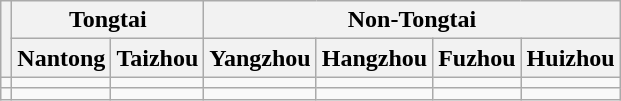<table class="wikitable" style="text-align: center">
<tr>
<th rowspan=2></th>
<th colspan=2>Tongtai</th>
<th colspan=4>Non-Tongtai</th>
</tr>
<tr>
<th>Nantong</th>
<th>Taizhou</th>
<th>Yangzhou</th>
<th>Hangzhou</th>
<th>Fuzhou</th>
<th>Huizhou</th>
</tr>
<tr>
<td></td>
<td></td>
<td></td>
<td></td>
<td></td>
<td></td>
<td></td>
</tr>
<tr>
<td></td>
<td></td>
<td></td>
<td></td>
<td></td>
<td></td>
<td></td>
</tr>
</table>
